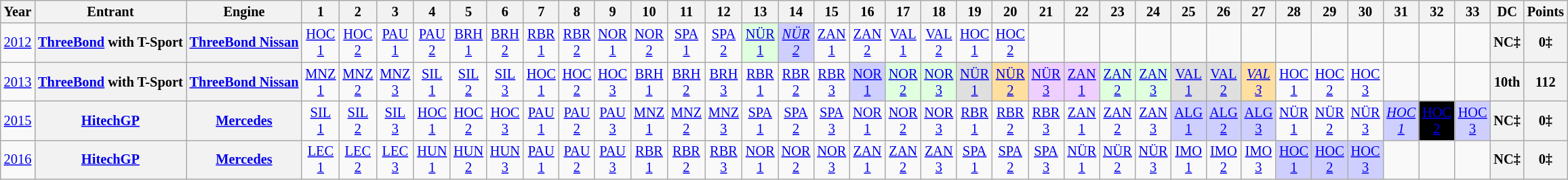<table class="wikitable" style="text-align:center; font-size:85%">
<tr>
<th>Year</th>
<th>Entrant</th>
<th>Engine</th>
<th>1</th>
<th>2</th>
<th>3</th>
<th>4</th>
<th>5</th>
<th>6</th>
<th>7</th>
<th>8</th>
<th>9</th>
<th>10</th>
<th>11</th>
<th>12</th>
<th>13</th>
<th>14</th>
<th>15</th>
<th>16</th>
<th>17</th>
<th>18</th>
<th>19</th>
<th>20</th>
<th>21</th>
<th>22</th>
<th>23</th>
<th>24</th>
<th>25</th>
<th>26</th>
<th>27</th>
<th>28</th>
<th>29</th>
<th>30</th>
<th>31</th>
<th>32</th>
<th>33</th>
<th>DC</th>
<th>Points</th>
</tr>
<tr>
<td><a href='#'>2012</a></td>
<th nowrap><a href='#'>ThreeBond</a> with T-Sport</th>
<th nowrap><a href='#'>ThreeBond Nissan</a></th>
<td><a href='#'>HOC<br>1</a></td>
<td><a href='#'>HOC<br>2</a></td>
<td><a href='#'>PAU<br>1</a></td>
<td><a href='#'>PAU<br>2</a></td>
<td><a href='#'>BRH<br>1</a></td>
<td><a href='#'>BRH<br>2</a></td>
<td><a href='#'>RBR<br>1</a></td>
<td><a href='#'>RBR<br>2</a></td>
<td><a href='#'>NOR<br>1</a></td>
<td><a href='#'>NOR<br>2</a></td>
<td><a href='#'>SPA<br>1</a></td>
<td><a href='#'>SPA<br>2</a></td>
<td style="background:#DFFFDF;"><a href='#'>NÜR<br>1</a><br></td>
<td style="background:#CFCFFF;"><em><a href='#'>NÜR<br>2</a></em><br></td>
<td><a href='#'>ZAN<br>1</a></td>
<td><a href='#'>ZAN<br>2</a></td>
<td><a href='#'>VAL<br>1</a></td>
<td><a href='#'>VAL<br>2</a></td>
<td><a href='#'>HOC<br>1</a></td>
<td><a href='#'>HOC<br>2</a></td>
<td></td>
<td></td>
<td></td>
<td></td>
<td></td>
<td></td>
<td></td>
<td></td>
<td></td>
<td></td>
<td></td>
<td></td>
<td></td>
<th>NC‡</th>
<th>0‡</th>
</tr>
<tr>
<td><a href='#'>2013</a></td>
<th nowrap><a href='#'>ThreeBond</a> with T-Sport</th>
<th nowrap><a href='#'>ThreeBond Nissan</a></th>
<td><a href='#'>MNZ<br>1</a></td>
<td><a href='#'>MNZ<br>2</a></td>
<td><a href='#'>MNZ<br>3</a></td>
<td><a href='#'>SIL<br>1</a></td>
<td><a href='#'>SIL<br>2</a></td>
<td><a href='#'>SIL<br>3</a></td>
<td><a href='#'>HOC<br>1</a></td>
<td><a href='#'>HOC<br>2</a></td>
<td><a href='#'>HOC<br>3</a></td>
<td><a href='#'>BRH<br>1</a></td>
<td><a href='#'>BRH<br>2</a></td>
<td><a href='#'>BRH<br>3</a></td>
<td><a href='#'>RBR<br>1</a></td>
<td><a href='#'>RBR<br>2</a></td>
<td><a href='#'>RBR<br>3</a></td>
<td style="background:#CFCFFF;"><a href='#'>NOR<br>1</a><br></td>
<td style="background:#DFFFDF;"><a href='#'>NOR<br>2</a><br></td>
<td style="background:#DFFFDF;"><a href='#'>NOR<br>3</a><br></td>
<td style="background:#DFDFDF;"><a href='#'>NÜR<br>1</a><br></td>
<td style="background:#FFDF9F;"><a href='#'>NÜR<br>2</a><br></td>
<td style="background:#EFCFFF;"><a href='#'>NÜR<br>3</a><br></td>
<td style="background:#EFCFFF;"><a href='#'>ZAN<br>1</a><br></td>
<td style="background:#DFFFDF;"><a href='#'>ZAN<br>2</a><br></td>
<td style="background:#DFFFDF;"><a href='#'>ZAN<br>3</a><br></td>
<td style="background:#DFDFDF;"><a href='#'>VAL<br>1</a><br></td>
<td style="background:#DFDFDF;"><a href='#'>VAL<br>2</a><br></td>
<td style="background:#FFDF9F;"><em><a href='#'>VAL<br>3</a></em><br></td>
<td><a href='#'>HOC<br>1</a></td>
<td><a href='#'>HOC<br>2</a></td>
<td><a href='#'>HOC<br>3</a></td>
<td></td>
<td></td>
<td></td>
<th>10th</th>
<th>112</th>
</tr>
<tr>
<td><a href='#'>2015</a></td>
<th nowrap><a href='#'>HitechGP</a></th>
<th nowrap><a href='#'>Mercedes</a></th>
<td><a href='#'>SIL<br>1</a></td>
<td><a href='#'>SIL<br>2</a></td>
<td><a href='#'>SIL<br>3</a></td>
<td><a href='#'>HOC<br>1</a></td>
<td><a href='#'>HOC<br>2</a></td>
<td><a href='#'>HOC<br>3</a></td>
<td><a href='#'>PAU<br>1</a></td>
<td><a href='#'>PAU<br>2</a></td>
<td><a href='#'>PAU<br>3</a></td>
<td><a href='#'>MNZ<br>1</a></td>
<td><a href='#'>MNZ<br>2</a></td>
<td><a href='#'>MNZ<br>3</a></td>
<td><a href='#'>SPA<br>1</a></td>
<td><a href='#'>SPA<br>2</a></td>
<td><a href='#'>SPA<br>3</a></td>
<td><a href='#'>NOR<br>1</a></td>
<td><a href='#'>NOR<br>2</a></td>
<td><a href='#'>NOR<br>3</a></td>
<td><a href='#'>RBR<br>1</a></td>
<td><a href='#'>RBR<br>2</a></td>
<td><a href='#'>RBR<br>3</a></td>
<td><a href='#'>ZAN<br>1</a></td>
<td><a href='#'>ZAN<br>2</a></td>
<td><a href='#'>ZAN<br>3</a></td>
<td style="background:#CFCFFF;"><a href='#'>ALG<br>1</a><br></td>
<td style="background:#CFCFFF;"><a href='#'>ALG<br>2</a><br></td>
<td style="background:#CFCFFF;"><a href='#'>ALG<br>3</a><br></td>
<td><a href='#'>NÜR<br>1</a></td>
<td><a href='#'>NÜR<br>2</a></td>
<td><a href='#'>NÜR<br>3</a></td>
<td style="background:#CFCFFF;"><em><a href='#'>HOC<br>1</a></em><br></td>
<td style="background:#000000; color:white"><a href='#'><span>HOC<br>2</span></a><br></td>
<td style="background:#CFCFFF;"><a href='#'>HOC<br>3</a><br></td>
<th>NC‡</th>
<th>0‡</th>
</tr>
<tr>
<td><a href='#'>2016</a></td>
<th nowrap><a href='#'>HitechGP</a></th>
<th nowrap><a href='#'>Mercedes</a></th>
<td><a href='#'>LEC<br>1</a></td>
<td><a href='#'>LEC<br>2</a></td>
<td><a href='#'>LEC<br>3</a></td>
<td><a href='#'>HUN<br>1</a></td>
<td><a href='#'>HUN<br>2</a></td>
<td><a href='#'>HUN<br>3</a></td>
<td><a href='#'>PAU<br>1</a></td>
<td><a href='#'>PAU<br>2</a></td>
<td><a href='#'>PAU<br>3</a></td>
<td><a href='#'>RBR<br>1</a></td>
<td><a href='#'>RBR<br>2</a></td>
<td><a href='#'>RBR<br>3</a></td>
<td><a href='#'>NOR<br>1</a></td>
<td><a href='#'>NOR<br>2</a></td>
<td><a href='#'>NOR<br>3</a></td>
<td><a href='#'>ZAN<br>1</a></td>
<td><a href='#'>ZAN<br>2</a></td>
<td><a href='#'>ZAN<br>3</a></td>
<td><a href='#'>SPA<br>1</a></td>
<td><a href='#'>SPA<br>2</a></td>
<td><a href='#'>SPA<br>3</a></td>
<td><a href='#'>NÜR<br>1</a></td>
<td><a href='#'>NÜR<br>2</a></td>
<td><a href='#'>NÜR<br>3</a></td>
<td><a href='#'>IMO<br>1</a></td>
<td><a href='#'>IMO<br>2</a></td>
<td><a href='#'>IMO<br>3</a></td>
<td style="background:#CFCFFF;"><a href='#'>HOC<br>1</a><br></td>
<td style="background:#CFCFFF;"><a href='#'>HOC<br>2</a><br></td>
<td style="background:#CFCFFF;"><a href='#'>HOC<br>3</a><br></td>
<td></td>
<td></td>
<td></td>
<th>NC‡</th>
<th>0‡</th>
</tr>
</table>
